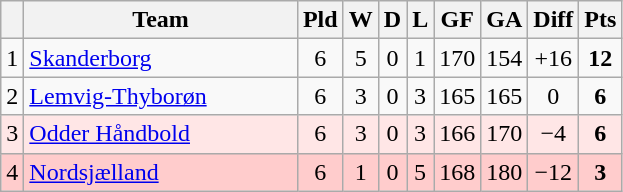<table class="wikitable sortable" style="text-align:center">
<tr>
<th></th>
<th width="175">Team</th>
<th>Pld</th>
<th>W</th>
<th>D</th>
<th>L</th>
<th>GF</th>
<th>GA</th>
<th>Diff</th>
<th>Pts</th>
</tr>
<tr>
<td>1</td>
<td align=left> <a href='#'>Skanderborg</a></td>
<td>6</td>
<td>5</td>
<td>0</td>
<td>1</td>
<td>170</td>
<td>154</td>
<td>+16</td>
<td><strong>12</strong></td>
</tr>
<tr>
<td>2</td>
<td align=left> <a href='#'>Lemvig-Thyborøn</a></td>
<td>6</td>
<td>3</td>
<td>0</td>
<td>3</td>
<td>165</td>
<td>165</td>
<td>0</td>
<td><strong>6</strong></td>
</tr>
<tr style="background: #FFE6E6;">
<td>3</td>
<td align=left> <a href='#'>Odder Håndbold</a></td>
<td>6</td>
<td>3</td>
<td>0</td>
<td>3</td>
<td>166</td>
<td>170</td>
<td>−4</td>
<td><strong>6</strong></td>
</tr>
<tr style="background: #FFCCCC;">
<td>4</td>
<td align=left> <a href='#'>Nordsjælland</a></td>
<td>6</td>
<td>1</td>
<td>0</td>
<td>5</td>
<td>168</td>
<td>180</td>
<td>−12</td>
<td><strong>3</strong></td>
</tr>
</table>
